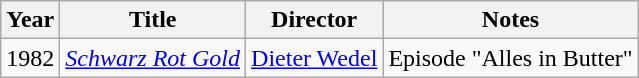<table class="wikitable">
<tr>
<th>Year</th>
<th>Title</th>
<th>Director</th>
<th>Notes</th>
</tr>
<tr>
<td>1982</td>
<td><em><a href='#'>Schwarz Rot Gold</a></em></td>
<td><a href='#'>Dieter Wedel</a></td>
<td>Episode "Alles in Butter"</td>
</tr>
</table>
